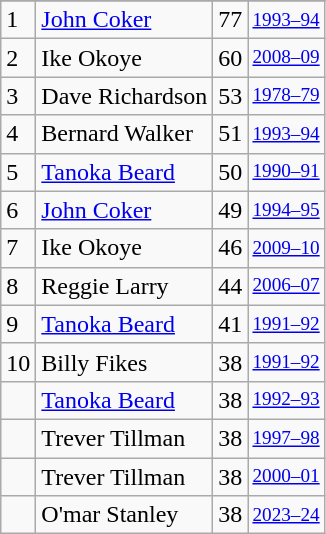<table class="wikitable">
<tr>
</tr>
<tr>
<td>1</td>
<td><a href='#'>John Coker</a></td>
<td>77</td>
<td style="font-size:80%;"><a href='#'>1993–94</a></td>
</tr>
<tr>
<td>2</td>
<td>Ike Okoye</td>
<td>60</td>
<td style="font-size:80%;"><a href='#'>2008–09</a></td>
</tr>
<tr>
<td>3</td>
<td>Dave Richardson</td>
<td>53</td>
<td style="font-size:80%;"><a href='#'>1978–79</a></td>
</tr>
<tr>
<td>4</td>
<td>Bernard Walker</td>
<td>51</td>
<td style="font-size:80%;"><a href='#'>1993–94</a></td>
</tr>
<tr>
<td>5</td>
<td><a href='#'>Tanoka Beard</a></td>
<td>50</td>
<td style="font-size:80%;"><a href='#'>1990–91</a></td>
</tr>
<tr>
<td>6</td>
<td><a href='#'>John Coker</a></td>
<td>49</td>
<td style="font-size:80%;"><a href='#'>1994–95</a></td>
</tr>
<tr>
<td>7</td>
<td>Ike Okoye</td>
<td>46</td>
<td style="font-size:80%;"><a href='#'>2009–10</a></td>
</tr>
<tr>
<td>8</td>
<td>Reggie Larry</td>
<td>44</td>
<td style="font-size:80%;"><a href='#'>2006–07</a></td>
</tr>
<tr>
<td>9</td>
<td><a href='#'>Tanoka Beard</a></td>
<td>41</td>
<td style="font-size:80%;"><a href='#'>1991–92</a></td>
</tr>
<tr>
<td>10</td>
<td>Billy Fikes</td>
<td>38</td>
<td style="font-size:80%;"><a href='#'>1991–92</a></td>
</tr>
<tr>
<td></td>
<td><a href='#'>Tanoka Beard</a></td>
<td>38</td>
<td style="font-size:80%;"><a href='#'>1992–93</a></td>
</tr>
<tr>
<td></td>
<td>Trever Tillman</td>
<td>38</td>
<td style="font-size:80%;"><a href='#'>1997–98</a></td>
</tr>
<tr>
<td></td>
<td>Trever Tillman</td>
<td>38</td>
<td style="font-size:80%;"><a href='#'>2000–01</a></td>
</tr>
<tr>
<td></td>
<td>O'mar Stanley</td>
<td>38</td>
<td style="font-size:80%;"><a href='#'>2023–24</a></td>
</tr>
</table>
